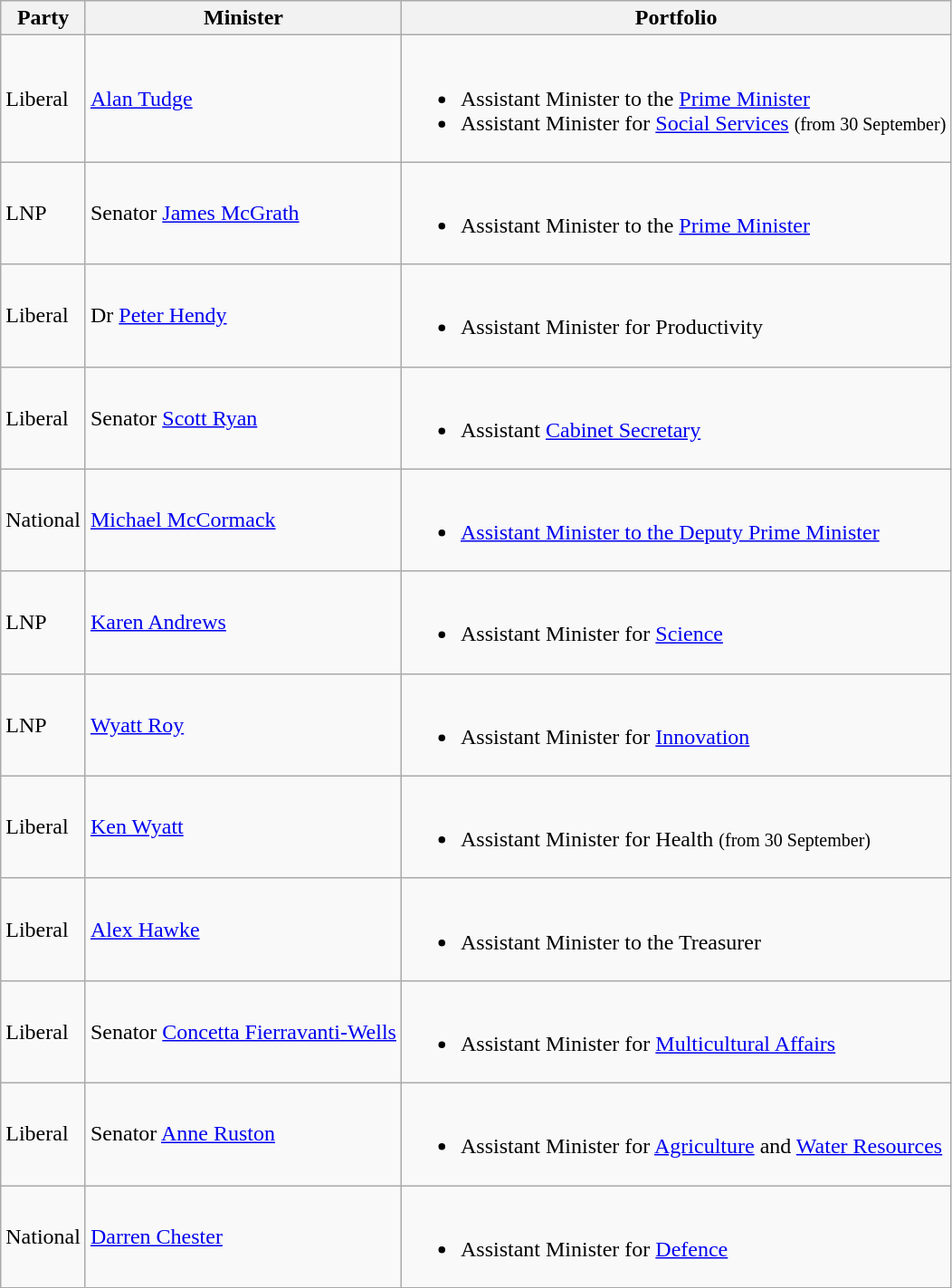<table class="wikitable sortable">
<tr>
<th>Party</th>
<th>Minister</th>
<th>Portfolio</th>
</tr>
<tr>
<td>Liberal</td>
<td><a href='#'>Alan Tudge</a> </td>
<td><br><ul><li>Assistant Minister to the <a href='#'>Prime Minister</a></li><li>Assistant Minister for <a href='#'>Social Services</a> <small>(from 30 September)</small></li></ul></td>
</tr>
<tr>
<td>LNP</td>
<td>Senator <a href='#'>James McGrath</a></td>
<td><br><ul><li>Assistant Minister to the <a href='#'>Prime Minister</a></li></ul></td>
</tr>
<tr>
<td>Liberal</td>
<td>Dr <a href='#'>Peter Hendy</a> </td>
<td><br><ul><li>Assistant Minister for Productivity</li></ul></td>
</tr>
<tr>
<td>Liberal</td>
<td>Senator <a href='#'>Scott Ryan</a></td>
<td><br><ul><li>Assistant <a href='#'>Cabinet Secretary</a></li></ul></td>
</tr>
<tr>
<td>National</td>
<td><a href='#'>Michael McCormack</a> </td>
<td><br><ul><li><a href='#'>Assistant Minister to the Deputy Prime Minister</a></li></ul></td>
</tr>
<tr>
<td>LNP</td>
<td><a href='#'>Karen Andrews</a> </td>
<td><br><ul><li>Assistant Minister for <a href='#'>Science</a></li></ul></td>
</tr>
<tr>
<td>LNP</td>
<td><a href='#'>Wyatt Roy</a> </td>
<td><br><ul><li>Assistant Minister for <a href='#'>Innovation</a></li></ul></td>
</tr>
<tr>
<td>Liberal</td>
<td><a href='#'>Ken Wyatt</a> </td>
<td><br><ul><li>Assistant Minister for Health <small>(from 30 September)</small></li></ul></td>
</tr>
<tr>
<td>Liberal</td>
<td><a href='#'>Alex Hawke</a> </td>
<td><br><ul><li>Assistant Minister to the Treasurer</li></ul></td>
</tr>
<tr>
<td>Liberal</td>
<td>Senator <a href='#'>Concetta Fierravanti-Wells</a></td>
<td><br><ul><li>Assistant Minister for <a href='#'>Multicultural Affairs</a></li></ul></td>
</tr>
<tr>
<td>Liberal</td>
<td>Senator <a href='#'>Anne Ruston</a></td>
<td><br><ul><li>Assistant Minister for <a href='#'>Agriculture</a> and <a href='#'>Water Resources</a></li></ul></td>
</tr>
<tr>
<td>National</td>
<td><a href='#'>Darren Chester</a> </td>
<td><br><ul><li>Assistant Minister for <a href='#'>Defence</a></li></ul></td>
</tr>
</table>
